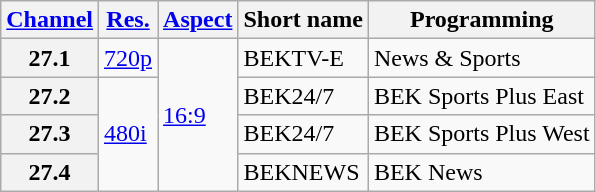<table class="wikitable">
<tr>
<th scope = "col"><a href='#'>Channel</a></th>
<th scope = "col"><a href='#'>Res.</a></th>
<th scope = "col"><a href='#'>Aspect</a></th>
<th scope = "col">Short name</th>
<th scope = "col">Programming</th>
</tr>
<tr>
<th scope = "row">27.1</th>
<td><a href='#'>720p</a></td>
<td rowspan=4><a href='#'>16:9</a></td>
<td>BEKTV-E</td>
<td>News & Sports</td>
</tr>
<tr>
<th scope = "row">27.2</th>
<td rowspan=3><a href='#'>480i</a></td>
<td>BEK24/7</td>
<td>BEK Sports Plus East</td>
</tr>
<tr>
<th scope = "row">27.3</th>
<td>BEK24/7</td>
<td>BEK Sports Plus West</td>
</tr>
<tr>
<th scope = "row">27.4</th>
<td>BEKNEWS</td>
<td>BEK News</td>
</tr>
</table>
